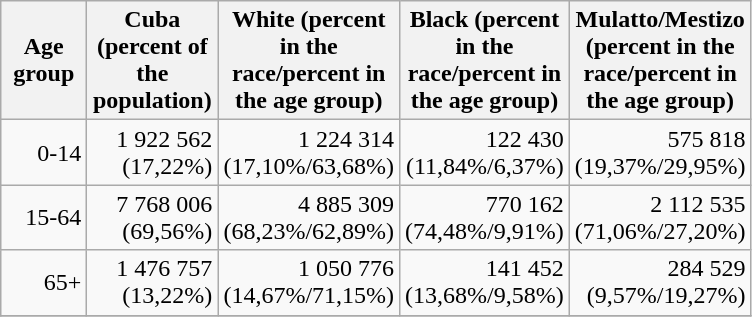<table class="wikitable">
<tr>
<th width="50">Age group</th>
<th width="80">Cuba (percent of the population)</th>
<th width="80">White (percent in the race/percent in the age group)</th>
<th width="80">Black (percent in the race/percent in the age group)</th>
<th width="80">Mulatto/Mestizo (percent in the race/percent in the age group)</th>
</tr>
<tr>
<td align="right">0-14</td>
<td align="right">1 922 562 (17,22%)</td>
<td align="right">1 224 314 (17,10%/63,68%)</td>
<td align="right">122 430 (11,84%/6,37%)</td>
<td align="right">575 818 (19,37%/29,95%)</td>
</tr>
<tr>
<td align="right">15-64</td>
<td align="right">7 768 006 (69,56%)</td>
<td align="right">4 885 309 (68,23%/62,89%)</td>
<td align="right">770 162 (74,48%/9,91%)</td>
<td align="right">2 112 535 (71,06%/27,20%)</td>
</tr>
<tr>
<td align="right">65+</td>
<td align="right">1 476 757 (13,22%)</td>
<td align="right">1 050 776 (14,67%/71,15%)</td>
<td align="right">141 452 (13,68%/9,58%)</td>
<td align="right">284 529 (9,57%/19,27%)</td>
</tr>
<tr>
</tr>
</table>
